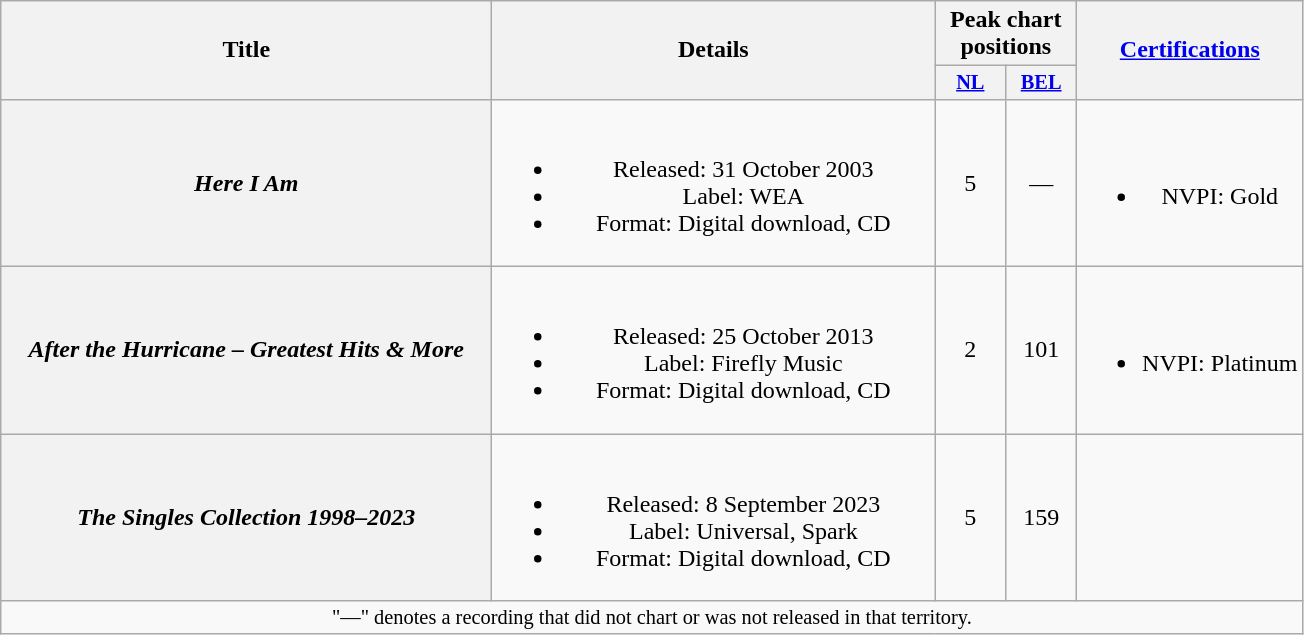<table class="wikitable plainrowheaders" style="text-align:center;" border="1">
<tr>
<th scope="col" rowspan="2" style="width:20em;">Title</th>
<th scope="col" rowspan="2" style="width:18em;">Details</th>
<th scope="col" colspan="2">Peak chart positions</th>
<th scope="col" rowspan="2"><a href='#'>Certifications</a></th>
</tr>
<tr>
<th scope="col" style="width:3em;font-size:85%;"><a href='#'>NL</a><br></th>
<th scope="col" style="width:3em;font-size:85%;"><a href='#'>BEL</a><br></th>
</tr>
<tr>
<th scope="row"><em>Here I Am</em></th>
<td><br><ul><li>Released: 31 October 2003</li><li>Label: WEA</li><li>Format: Digital download, CD</li></ul></td>
<td>5</td>
<td>—</td>
<td><br><ul><li>NVPI: Gold</li></ul></td>
</tr>
<tr>
<th scope="row"><em>After the Hurricane – Greatest Hits & More</em></th>
<td><br><ul><li>Released: 25 October 2013</li><li>Label: Firefly Music</li><li>Format: Digital download, CD</li></ul></td>
<td>2</td>
<td>101</td>
<td><br><ul><li>NVPI: Platinum</li></ul></td>
</tr>
<tr>
<th scope="row"><em>The Singles Collection 1998–2023</em></th>
<td><br><ul><li>Released: 8 September 2023</li><li>Label: Universal, Spark</li><li>Format: Digital download, CD</li></ul></td>
<td>5</td>
<td>159</td>
<td></td>
</tr>
<tr>
<td colspan="14" style="font-size:85%">"—" denotes a recording that did not chart or was not released in that territory.</td>
</tr>
</table>
